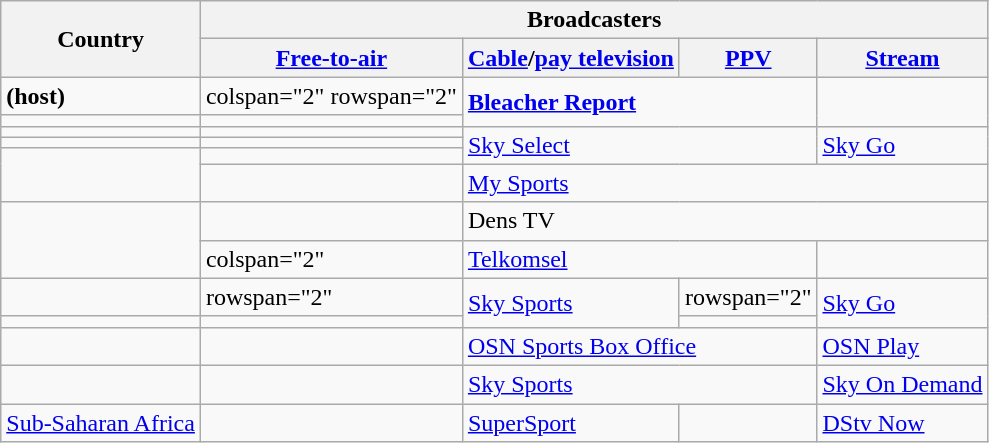<table class="wikitable">
<tr>
<th rowspan="2">Country</th>
<th colspan="4">Broadcasters</th>
</tr>
<tr>
<th><a href='#'>Free-to-air</a></th>
<th><a href='#'>Cable</a>/<a href='#'>pay television</a></th>
<th><a href='#'>PPV</a></th>
<th><a href='#'>Stream</a></th>
</tr>
<tr>
<td><strong> (host)</strong></td>
<td>colspan="2" rowspan="2" </td>
<td colspan="2" rowspan="2"><strong><a href='#'>Bleacher Report</a></strong></td>
</tr>
<tr>
<td></td>
</tr>
<tr>
<td></td>
<td></td>
<td colspan="2" rowspan="3"><a href='#'>Sky Select</a></td>
<td rowspan="3"><a href='#'>Sky Go</a></td>
</tr>
<tr>
<td></td>
<td></td>
</tr>
<tr>
<td rowspan="2"></td>
<td></td>
</tr>
<tr>
<td></td>
<td colspan="3"><a href='#'>My Sports</a></td>
</tr>
<tr>
<td rowspan="2"></td>
<td></td>
<td colspan="3">Dens TV</td>
</tr>
<tr>
<td>colspan="2" </td>
<td colspan="2"><a href='#'>Telkomsel</a></td>
</tr>
<tr>
<td></td>
<td>rowspan="2" </td>
<td rowspan="2"><a href='#'>Sky Sports</a></td>
<td>rowspan="2" </td>
<td rowspan="2"><a href='#'>Sky Go</a></td>
</tr>
<tr>
<td></td>
</tr>
<tr>
<td></td>
<td></td>
<td colspan="2"><a href='#'>OSN Sports Box Office</a></td>
<td><a href='#'>OSN Play</a></td>
</tr>
<tr>
<td></td>
<td></td>
<td colspan="2"><a href='#'>Sky Sports</a></td>
<td><a href='#'>Sky On Demand</a></td>
</tr>
<tr>
<td><a href='#'>Sub-Saharan Africa</a></td>
<td></td>
<td><a href='#'>SuperSport</a></td>
<td></td>
<td><a href='#'>DStv Now</a></td>
</tr>
</table>
